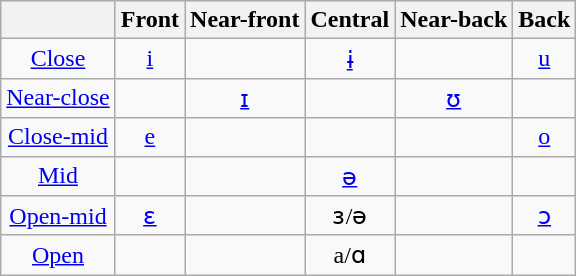<table class="wikitable" style="text-align:center">
<tr>
<th></th>
<th>Front</th>
<th>Near-front</th>
<th>Central</th>
<th>Near-back</th>
<th>Back</th>
</tr>
<tr>
<td><a href='#'>Close</a></td>
<td><a href='#'> i</a></td>
<td></td>
<td><a href='#'> ɨ</a></td>
<td></td>
<td><a href='#'> u</a></td>
</tr>
<tr>
<td><a href='#'>Near-close</a></td>
<td></td>
<td><a href='#'> ɪ</a></td>
<td></td>
<td><a href='#'> ʊ</a></td>
<td></td>
</tr>
<tr>
<td><a href='#'>Close-mid</a></td>
<td><a href='#'> e</a></td>
<td></td>
<td></td>
<td></td>
<td><a href='#'> o</a></td>
</tr>
<tr>
<td><a href='#'>Mid</a></td>
<td></td>
<td></td>
<td><a href='#'> ə</a></td>
<td></td>
<td></td>
</tr>
<tr>
<td><a href='#'>Open-mid</a></td>
<td><a href='#'> ɛ</a></td>
<td></td>
<td>ɜ/ə</td>
<td></td>
<td><a href='#'> ɔ</a></td>
</tr>
<tr>
<td><a href='#'>Open</a></td>
<td></td>
<td></td>
<td>a/ɑ</td>
<td></td>
<td></td>
</tr>
</table>
